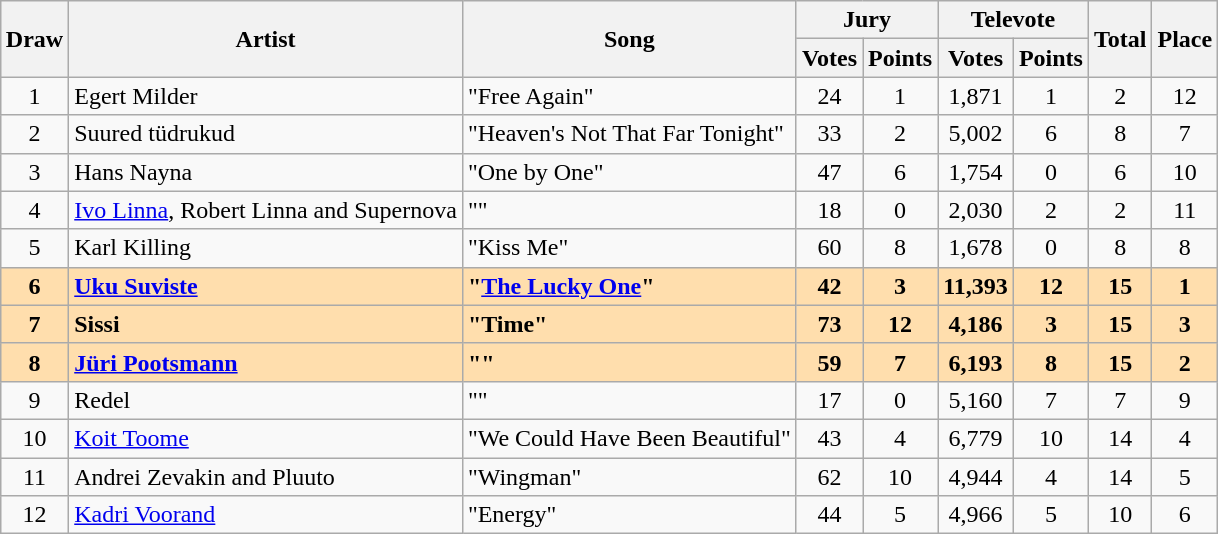<table class="sortable wikitable" style="margin: 1em auto 1em auto; text-align:center;">
<tr>
<th rowspan="2">Draw</th>
<th rowspan="2">Artist</th>
<th rowspan="2">Song</th>
<th colspan="2">Jury</th>
<th colspan="2">Televote</th>
<th rowspan="2">Total</th>
<th rowspan="2">Place</th>
</tr>
<tr>
<th>Votes</th>
<th>Points</th>
<th>Votes</th>
<th>Points</th>
</tr>
<tr>
<td>1</td>
<td align="left">Egert Milder</td>
<td align="left">"Free Again"</td>
<td>24</td>
<td>1</td>
<td>1,871</td>
<td>1</td>
<td>2</td>
<td>12</td>
</tr>
<tr>
<td>2</td>
<td align="left">Suured tüdrukud</td>
<td align="left">"Heaven's Not That Far Tonight"</td>
<td>33</td>
<td>2</td>
<td>5,002</td>
<td>6</td>
<td>8</td>
<td>7</td>
</tr>
<tr>
<td>3</td>
<td align="left">Hans Nayna</td>
<td align="left">"One by One"</td>
<td>47</td>
<td>6</td>
<td>1,754</td>
<td>0</td>
<td>6</td>
<td>10</td>
</tr>
<tr>
<td>4</td>
<td align="left"><a href='#'>Ivo Linna</a>, Robert Linna and Supernova</td>
<td align="left">""</td>
<td>18</td>
<td>0</td>
<td>2,030</td>
<td>2</td>
<td>2</td>
<td>11</td>
</tr>
<tr>
<td>5</td>
<td align="left">Karl Killing</td>
<td align="left">"Kiss Me"</td>
<td>60</td>
<td>8</td>
<td>1,678</td>
<td>0</td>
<td>8</td>
<td>8</td>
</tr>
<tr style="font-weight:bold; background:navajowhite;">
<td>6</td>
<td align="left"><a href='#'>Uku Suviste</a></td>
<td align="left">"<a href='#'>The Lucky One</a>"</td>
<td>42</td>
<td>3</td>
<td>11,393</td>
<td>12</td>
<td>15</td>
<td>1</td>
</tr>
<tr style="font-weight:bold;background:navajowhite;">
<td>7</td>
<td align="left">Sissi</td>
<td align="left">"Time"</td>
<td>73</td>
<td>12</td>
<td>4,186</td>
<td>3</td>
<td>15</td>
<td>3</td>
</tr>
<tr style="font-weight:bold; background:navajowhite;">
<td>8</td>
<td align="left"><a href='#'>Jüri Pootsmann</a></td>
<td align="left">""</td>
<td>59</td>
<td>7</td>
<td>6,193</td>
<td>8</td>
<td>15</td>
<td>2</td>
</tr>
<tr>
<td>9</td>
<td align="left">Redel</td>
<td align="left">""</td>
<td>17</td>
<td>0</td>
<td>5,160</td>
<td>7</td>
<td>7</td>
<td>9</td>
</tr>
<tr>
<td>10</td>
<td align="left"><a href='#'>Koit Toome</a></td>
<td align="left">"We Could Have Been Beautiful"</td>
<td>43</td>
<td>4</td>
<td>6,779</td>
<td>10</td>
<td>14</td>
<td>4</td>
</tr>
<tr>
<td>11</td>
<td align="left">Andrei Zevakin and Pluuto</td>
<td align="left">"Wingman"</td>
<td>62</td>
<td>10</td>
<td>4,944</td>
<td>4</td>
<td>14</td>
<td>5</td>
</tr>
<tr>
<td>12</td>
<td align="left"><a href='#'>Kadri Voorand</a></td>
<td align="left">"Energy"</td>
<td>44</td>
<td>5</td>
<td>4,966</td>
<td>5</td>
<td>10</td>
<td>6</td>
</tr>
</table>
